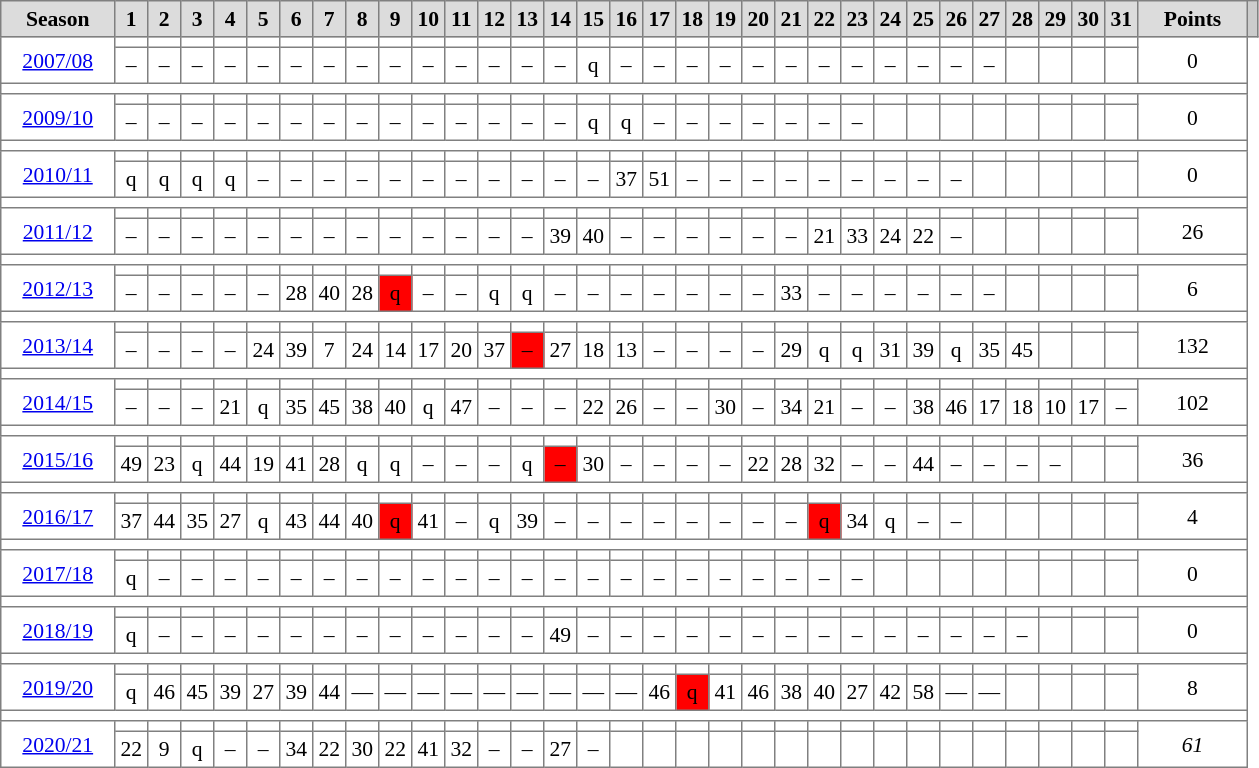<table cellpadding="3" cellspacing="0" border="1" style="background:#ffffff; font-size:90%; border:grey 1px; border-collapse:collapse;">
<tr style="background:#ccc; text-align:center;">
<td style="background:#DCDCDC;" width=69px><strong>Season</strong></td>
<td style="background:#DCDCDC;" width=15px><strong>1</strong></td>
<td style="background:#DCDCDC;" width=15px><strong>2</strong></td>
<td style="background:#DCDCDC;" width=15px><strong>3</strong></td>
<td style="background:#DCDCDC;" width=15px><strong>4</strong></td>
<td style="background:#DCDCDC;" width=15px><strong>5</strong></td>
<td style="background:#DCDCDC;" width=15px><strong>6</strong></td>
<td style="background:#DCDCDC;" width=15px><strong>7</strong></td>
<td style="background:#DCDCDC;" width=15px><strong>8</strong></td>
<td style="background:#DCDCDC;" width=15px><strong>9</strong></td>
<td style="background:#DCDCDC;" width=15px><strong>10</strong></td>
<td style="background:#DCDCDC;" width=15px><strong>11</strong></td>
<td style="background:#DCDCDC;" width=15px><strong>12</strong></td>
<td style="background:#DCDCDC;" width=15px><strong>13</strong></td>
<td style="background:#DCDCDC;" width=15px><strong>14</strong></td>
<td style="background:#DCDCDC;" width=15px><strong>15</strong></td>
<td style="background:#DCDCDC;" width=15px><strong>16</strong></td>
<td style="background:#DCDCDC;" width=15px><strong>17</strong></td>
<td style="background:#DCDCDC;" width=15px><strong>18</strong></td>
<td style="background:#DCDCDC;" width=15px><strong>19</strong></td>
<td style="background:#DCDCDC;" width=15px><strong>20</strong></td>
<td style="background:#DCDCDC;" width=15px><strong>21</strong></td>
<td style="background:#DCDCDC;" width=15px><strong>22</strong></td>
<td style="background:#DCDCDC;" width=15px><strong>23</strong></td>
<td style="background:#DCDCDC;" width=15px><strong>24</strong></td>
<td style="background:#DCDCDC;" width=15px><strong>25</strong></td>
<td style="background:#DCDCDC;" width=15px><strong>26</strong></td>
<td style="background:#DCDCDC;" width=15px><strong>27</strong></td>
<td style="background:#DCDCDC;" width=15px><strong>28</strong></td>
<td style="background:#DCDCDC;" width=15px><strong>29</strong></td>
<td style="background:#DCDCDC;" width=15px><strong>30</strong></td>
<td style="background:#DCDCDC;" width=15px><strong>31</strong></td>
<td style="background:#DCDCDC;" width=30px><strong>Points</strong></td>
<td colspan=32></td>
</tr>
<tr align=center>
<td rowspan=2 width=66px><a href='#'>2007/08</a></td>
<th></th>
<th></th>
<th></th>
<th></th>
<th></th>
<th></th>
<th></th>
<th></th>
<th></th>
<th></th>
<th></th>
<th></th>
<th></th>
<th></th>
<th></th>
<th></th>
<th></th>
<th></th>
<th></th>
<th></th>
<th></th>
<th></th>
<th></th>
<th></th>
<th></th>
<th></th>
<th></th>
<th></th>
<th></th>
<th></th>
<th></th>
<td rowspan=2 width=66px>0</td>
</tr>
<tr align=center>
<td>–</td>
<td>–</td>
<td>–</td>
<td>–</td>
<td>–</td>
<td>–</td>
<td>–</td>
<td>–</td>
<td>–</td>
<td>–</td>
<td>–</td>
<td>–</td>
<td>–</td>
<td>–</td>
<td>q</td>
<td>–</td>
<td>–</td>
<td>–</td>
<td>–</td>
<td>–</td>
<td>–</td>
<td>–</td>
<td>–</td>
<td>–</td>
<td>–</td>
<td>–</td>
<td>–</td>
<th></th>
<th></th>
<th></th>
<th></th>
</tr>
<tr>
<td colspan=33></td>
</tr>
<tr align=center>
<td rowspan=2 width=66px><a href='#'>2009/10</a></td>
<th></th>
<th></th>
<th></th>
<th></th>
<th></th>
<th></th>
<th></th>
<th></th>
<th></th>
<th></th>
<th></th>
<th></th>
<th></th>
<th></th>
<th></th>
<th></th>
<th></th>
<th></th>
<th></th>
<th></th>
<th></th>
<th></th>
<th></th>
<th></th>
<th></th>
<th></th>
<th></th>
<th></th>
<th></th>
<th></th>
<th></th>
<td rowspan=2 width=66px>0</td>
</tr>
<tr align=center>
<td>–</td>
<td>–</td>
<td>–</td>
<td>–</td>
<td>–</td>
<td>–</td>
<td>–</td>
<td>–</td>
<td>–</td>
<td>–</td>
<td>–</td>
<td>–</td>
<td>–</td>
<td>–</td>
<td>q</td>
<td>q</td>
<td>–</td>
<td>–</td>
<td>–</td>
<td>–</td>
<td>–</td>
<td>–</td>
<td>–</td>
<th></th>
<th></th>
<th></th>
<th></th>
<th></th>
<th></th>
<th></th>
<th></th>
</tr>
<tr>
<td colspan=33></td>
</tr>
<tr align=center>
<td rowspan=2 width=66px><a href='#'>2010/11</a></td>
<th></th>
<th></th>
<th></th>
<th></th>
<th></th>
<th></th>
<th></th>
<th></th>
<th></th>
<th></th>
<th></th>
<th></th>
<th></th>
<th></th>
<th></th>
<th></th>
<th></th>
<th></th>
<th></th>
<th></th>
<th></th>
<th></th>
<th></th>
<th></th>
<th></th>
<th></th>
<th></th>
<th></th>
<th></th>
<th></th>
<th></th>
<td rowspan=2 width=66px>0</td>
</tr>
<tr align=center>
<td>q</td>
<td>q</td>
<td>q</td>
<td>q</td>
<td>–</td>
<td>–</td>
<td>–</td>
<td>–</td>
<td>–</td>
<td>–</td>
<td>–</td>
<td>–</td>
<td>–</td>
<td>–</td>
<td>–</td>
<td>37</td>
<td>51</td>
<td>–</td>
<td>–</td>
<td>–</td>
<td>–</td>
<td>–</td>
<td>–</td>
<td>–</td>
<td>–</td>
<td>–</td>
<th></th>
<th></th>
<th></th>
<th></th>
<th></th>
</tr>
<tr>
<td colspan=33></td>
</tr>
<tr align=center>
<td rowspan=2 width=66px><a href='#'>2011/12</a></td>
<th></th>
<th></th>
<th></th>
<th></th>
<th></th>
<th></th>
<th></th>
<th></th>
<th></th>
<th></th>
<th></th>
<th></th>
<th></th>
<th></th>
<th></th>
<th></th>
<th></th>
<th></th>
<th></th>
<th></th>
<th></th>
<th></th>
<th></th>
<th></th>
<th></th>
<th></th>
<th></th>
<th></th>
<th></th>
<th></th>
<th></th>
<td rowspan=2 width=66px>26</td>
</tr>
<tr align=center>
<td>–</td>
<td>–</td>
<td>–</td>
<td>–</td>
<td>–</td>
<td>–</td>
<td>–</td>
<td>–</td>
<td>–</td>
<td>–</td>
<td>–</td>
<td>–</td>
<td>–</td>
<td>39</td>
<td>40</td>
<td>–</td>
<td>–</td>
<td>–</td>
<td>–</td>
<td>–</td>
<td>–</td>
<td>21</td>
<td>33</td>
<td>24</td>
<td>22</td>
<td>–</td>
<th></th>
<th></th>
<th></th>
<th></th>
<th></th>
</tr>
<tr>
<td colspan=33></td>
</tr>
<tr align=center>
<td rowspan=2 width=66px><a href='#'>2012/13</a></td>
<th></th>
<th></th>
<th></th>
<th></th>
<th></th>
<th></th>
<th></th>
<th></th>
<th></th>
<th></th>
<th></th>
<th></th>
<th></th>
<th></th>
<th></th>
<th></th>
<th></th>
<th></th>
<th></th>
<th></th>
<th></th>
<th></th>
<th></th>
<th></th>
<th></th>
<th></th>
<th></th>
<th></th>
<th></th>
<th></th>
<th></th>
<td rowspan=2 width=66px>6</td>
</tr>
<tr align=center>
<td>–</td>
<td>–</td>
<td>–</td>
<td>–</td>
<td>–</td>
<td>28</td>
<td>40</td>
<td>28</td>
<td bgcolor=red>q</td>
<td>–</td>
<td>–</td>
<td>q</td>
<td>q</td>
<td>–</td>
<td>–</td>
<td>–</td>
<td>–</td>
<td>–</td>
<td>–</td>
<td>–</td>
<td>33</td>
<td>–</td>
<td>–</td>
<td>–</td>
<td>–</td>
<td>–</td>
<td>–</td>
<th></th>
<th></th>
<th></th>
<th></th>
</tr>
<tr>
<td colspan=33></td>
</tr>
<tr align=center>
<td rowspan=2 width=66px><a href='#'>2013/14</a></td>
<th></th>
<th></th>
<th></th>
<th></th>
<th></th>
<th></th>
<th></th>
<th></th>
<th></th>
<th></th>
<th></th>
<th></th>
<th></th>
<th></th>
<th></th>
<th></th>
<th></th>
<th></th>
<th></th>
<th></th>
<th></th>
<th></th>
<th></th>
<th></th>
<th></th>
<th></th>
<th></th>
<th></th>
<th></th>
<th></th>
<th></th>
<td rowspan=2 width=66px>132</td>
</tr>
<tr align=center>
<td>–</td>
<td>–</td>
<td>–</td>
<td>–</td>
<td>24</td>
<td>39</td>
<td>7</td>
<td>24</td>
<td>14</td>
<td>17</td>
<td>20</td>
<td>37</td>
<td bgcolor=red>–</td>
<td>27</td>
<td>18</td>
<td>13</td>
<td>–</td>
<td>–</td>
<td>–</td>
<td>–</td>
<td>29</td>
<td>q</td>
<td>q</td>
<td>31</td>
<td>39</td>
<td>q</td>
<td>35</td>
<td>45</td>
<th></th>
<th></th>
<th></th>
</tr>
<tr>
<td colspan=33></td>
</tr>
<tr align=center>
<td rowspan=2 width=66px><a href='#'>2014/15</a></td>
<th></th>
<th></th>
<th></th>
<th></th>
<th></th>
<th></th>
<th></th>
<th></th>
<th></th>
<th></th>
<th></th>
<th></th>
<th></th>
<th></th>
<th></th>
<th></th>
<th></th>
<th></th>
<th></th>
<th></th>
<th></th>
<th></th>
<th></th>
<th></th>
<th></th>
<th></th>
<th></th>
<th></th>
<th></th>
<th></th>
<th></th>
<td rowspan=2 width=66px>102</td>
</tr>
<tr align=center>
<td>–</td>
<td>–</td>
<td>–</td>
<td>21</td>
<td>q</td>
<td>35</td>
<td>45</td>
<td>38</td>
<td>40</td>
<td>q</td>
<td>47</td>
<td>–</td>
<td>–</td>
<td>–</td>
<td>22</td>
<td>26</td>
<td>–</td>
<td>–</td>
<td>30</td>
<td>–</td>
<td>34</td>
<td>21</td>
<td>–</td>
<td>–</td>
<td>38</td>
<td>46</td>
<td>17</td>
<td>18</td>
<td>10</td>
<td>17</td>
<td>–</td>
</tr>
<tr>
<td colspan=33></td>
</tr>
<tr align=center>
<td rowspan=2 width=66px><a href='#'>2015/16</a></td>
<th></th>
<th></th>
<th></th>
<th></th>
<th></th>
<th></th>
<th></th>
<th></th>
<th></th>
<th></th>
<th></th>
<th></th>
<th></th>
<th></th>
<th></th>
<th></th>
<th></th>
<th></th>
<th></th>
<th></th>
<th></th>
<th></th>
<th></th>
<th></th>
<th></th>
<th></th>
<th></th>
<th></th>
<th></th>
<th></th>
<th></th>
<td rowspan=2 width=66px>36</td>
</tr>
<tr align=center>
<td>49</td>
<td>23</td>
<td>q</td>
<td>44</td>
<td>19</td>
<td>41</td>
<td>28</td>
<td>q</td>
<td>q</td>
<td>–</td>
<td>–</td>
<td>–</td>
<td>q</td>
<td bgcolor=red>–</td>
<td>30</td>
<td>–</td>
<td>–</td>
<td>–</td>
<td>–</td>
<td>22</td>
<td>28</td>
<td>32</td>
<td>–</td>
<td>–</td>
<td>44</td>
<td>–</td>
<td>–</td>
<td>–</td>
<td>–</td>
<td></td>
<td></td>
</tr>
<tr>
<td colspan=33></td>
</tr>
<tr align=center>
<td rowspan="2" style="width:66px;"><a href='#'>2016/17</a></td>
<th></th>
<th></th>
<th></th>
<th></th>
<th></th>
<th></th>
<th></th>
<th></th>
<th></th>
<th></th>
<th></th>
<th></th>
<th></th>
<th></th>
<th></th>
<th></th>
<th></th>
<th></th>
<th></th>
<th></th>
<th></th>
<th></th>
<th></th>
<th></th>
<th></th>
<th></th>
<th></th>
<th></th>
<th></th>
<th></th>
<th></th>
<td rowspan="2" style="width:66px;">4</td>
</tr>
<tr align=center>
<td>37</td>
<td>44</td>
<td>35</td>
<td>27</td>
<td>q</td>
<td>43</td>
<td>44</td>
<td>40</td>
<td bgcolor=red>q</td>
<td>41</td>
<td>–</td>
<td>q</td>
<td>39</td>
<td>–</td>
<td>–</td>
<td>–</td>
<td>–</td>
<td>–</td>
<td>–</td>
<td>–</td>
<td>–</td>
<td bgcolor=red>q</td>
<td>34</td>
<td>q</td>
<td>–</td>
<td>–</td>
<td></td>
<td></td>
<td></td>
<td></td>
<td></td>
</tr>
<tr>
<td colspan=33></td>
</tr>
<tr align=center>
<td rowspan="2" style="width:66px;"><a href='#'>2017/18</a></td>
<th></th>
<th></th>
<th></th>
<th></th>
<th></th>
<th></th>
<th></th>
<th></th>
<th></th>
<th></th>
<th></th>
<th></th>
<th></th>
<th></th>
<th></th>
<th></th>
<th></th>
<th></th>
<th></th>
<th></th>
<th></th>
<th></th>
<th></th>
<th></th>
<th></th>
<th></th>
<th></th>
<th></th>
<th></th>
<th></th>
<th></th>
<td rowspan="2" style="width:66px;">0</td>
</tr>
<tr align=center>
<td>q</td>
<td>–</td>
<td>–</td>
<td>–</td>
<td>–</td>
<td>–</td>
<td>–</td>
<td>–</td>
<td>–</td>
<td>–</td>
<td>–</td>
<td>–</td>
<td>–</td>
<td>–</td>
<td>–</td>
<td>–</td>
<td>–</td>
<td>–</td>
<td>–</td>
<td>–</td>
<td>–</td>
<td>–</td>
<td>–</td>
<td></td>
<td></td>
<td></td>
<td></td>
<td></td>
<td></td>
<td></td>
<td></td>
</tr>
<tr>
<td colspan=33></td>
</tr>
<tr align=center>
<td rowspan="2" style="width:66px;"><a href='#'>2018/19</a></td>
<th></th>
<th></th>
<th></th>
<th></th>
<th></th>
<th></th>
<th></th>
<th></th>
<th></th>
<th></th>
<th></th>
<th></th>
<th></th>
<th></th>
<th></th>
<th></th>
<th></th>
<th></th>
<th></th>
<th></th>
<th></th>
<th></th>
<th></th>
<th></th>
<th></th>
<th></th>
<th></th>
<th></th>
<th></th>
<th></th>
<th></th>
<td rowspan="2" style="width:66px;">0</td>
</tr>
<tr align=center>
<td>q</td>
<td>–</td>
<td>–</td>
<td>–</td>
<td>–</td>
<td>–</td>
<td>–</td>
<td>–</td>
<td>–</td>
<td>–</td>
<td>–</td>
<td>–</td>
<td>–</td>
<td>49</td>
<td>–</td>
<td>–</td>
<td>–</td>
<td>–</td>
<td>–</td>
<td>–</td>
<td>–</td>
<td>–</td>
<td>–</td>
<td>–</td>
<td>–</td>
<td>–</td>
<td>–</td>
<td>–</td>
<td></td>
<td></td>
<td></td>
</tr>
<tr>
<td colspan=33></td>
</tr>
<tr align=center>
<td rowspan="2" style="width:66px;"><a href='#'>2019/20</a></td>
<th></th>
<th></th>
<th></th>
<th></th>
<th></th>
<th></th>
<th></th>
<th></th>
<th></th>
<th></th>
<th></th>
<th></th>
<th></th>
<th></th>
<th></th>
<th></th>
<th></th>
<th></th>
<th></th>
<th></th>
<th></th>
<th></th>
<th></th>
<th></th>
<th></th>
<th></th>
<th></th>
<th></th>
<th></th>
<th></th>
<th></th>
<td rowspan="2" style="width:66px;">8</td>
</tr>
<tr align=center>
<td>q</td>
<td>46</td>
<td>45</td>
<td>39</td>
<td>27</td>
<td>39</td>
<td>44</td>
<td>—</td>
<td>—</td>
<td>—</td>
<td>—</td>
<td>—</td>
<td>—</td>
<td>—</td>
<td>—</td>
<td>—</td>
<td>46</td>
<td bgcolor=red>q</td>
<td>41</td>
<td>46</td>
<td>38</td>
<td>40</td>
<td>27</td>
<td>42</td>
<td>58</td>
<td>—</td>
<td>—</td>
<td></td>
<td></td>
<td></td>
<td></td>
</tr>
<tr>
<td colspan=33></td>
</tr>
<tr align=center>
<td rowspan="2" style="width:66px;"><a href='#'>2020/21</a></td>
<th></th>
<th></th>
<th></th>
<th></th>
<th></th>
<th></th>
<th></th>
<th></th>
<th></th>
<th></th>
<th></th>
<th></th>
<th></th>
<th></th>
<th></th>
<th></th>
<th></th>
<th></th>
<th></th>
<th></th>
<th></th>
<th></th>
<th></th>
<th></th>
<th></th>
<th></th>
<th></th>
<th></th>
<th></th>
<th></th>
<th></th>
<td rowspan="2" style="width:66px;"><em>61</em></td>
</tr>
<tr align=center>
<td>22</td>
<td>9</td>
<td>q</td>
<td>–</td>
<td>–</td>
<td>34</td>
<td>22</td>
<td>30</td>
<td>22</td>
<td>41</td>
<td>32</td>
<td>–</td>
<td>–</td>
<td>27</td>
<td>–</td>
<td></td>
<td></td>
<td></td>
<td></td>
<td></td>
<td></td>
<td></td>
<td></td>
<td></td>
<td></td>
<td></td>
<td></td>
<td></td>
<td></td>
<td></td>
<td></td>
</tr>
</table>
